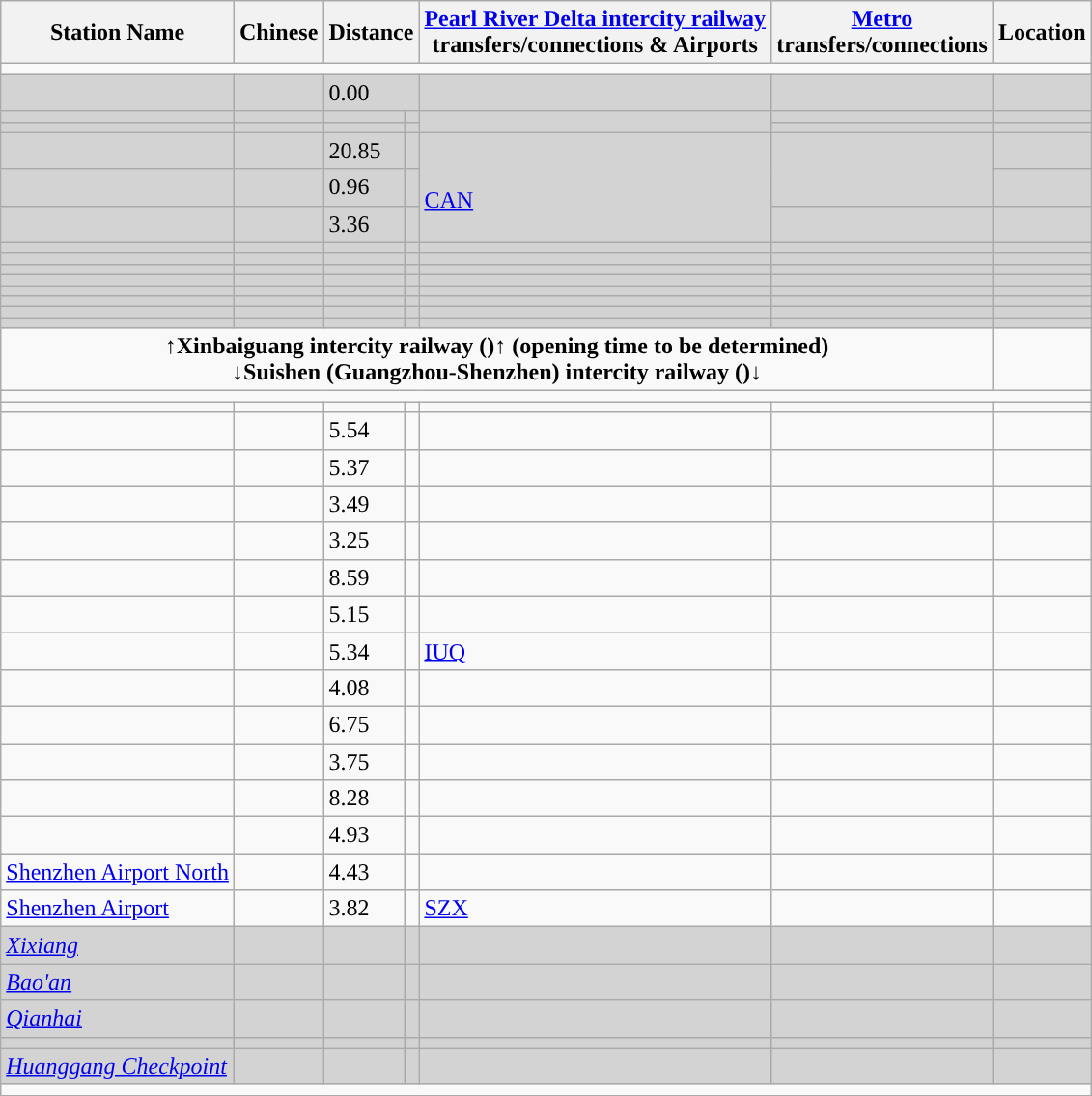<table class="wikitable">
<tr>
<th>Station Name</th>
<th>Chinese</th>
<th colspan="2">Distance<br></th>
<th><a href='#'>Pearl River Delta intercity railway</a> <br>transfers/connections & Airports</th>
<th><a href='#'>Metro</a><br>transfers/connections</th>
<th>Location</th>
</tr>
<tr style="background:#">
<td colspan = "7"></td>
</tr>
<tr bgcolor="lightgrey">
<td><em></em></td>
<td></td>
<td colspan="2">0.00</td>
<td> </td>
<td>  </td>
<td></td>
</tr>
<tr bgcolor="lightgrey">
<td><em></em></td>
<td></td>
<td></td>
<td></td>
<td rowspan="2"></td>
<td></td>
<td></td>
</tr>
<tr bgcolor="lightgrey">
<td><em></em></td>
<td></td>
<td></td>
<td></td>
<td></td>
<td></td>
</tr>
<tr bgcolor="lightgrey">
<td><em></em> </td>
<td></td>
<td>20.85</td>
<td></td>
<td rowspan="3"><br> <a href='#'>CAN</a></td>
<td rowspan="2"> </td>
<td></td>
</tr>
<tr bgcolor="lightgrey">
<td><em></em> </td>
<td></td>
<td>0.96</td>
<td></td>
<td></td>
</tr>
<tr bgcolor="lightgrey">
<td><em></em> </td>
<td></td>
<td>3.36</td>
<td></td>
<td></td>
<td></td>
</tr>
<tr bgcolor="lightgrey">
<td><em></em></td>
<td></td>
<td></td>
<td></td>
<td></td>
<td> </td>
<td></td>
</tr>
<tr bgcolor="lightgrey">
<td><em></em></td>
<td></td>
<td></td>
<td></td>
<td></td>
<td></td>
<td></td>
</tr>
<tr bgcolor="lightgrey">
<td><em></em></td>
<td></td>
<td></td>
<td></td>
<td></td>
<td>  </td>
<td></td>
</tr>
<tr bgcolor="lightgrey">
<td><em></em></td>
<td></td>
<td></td>
<td></td>
<td></td>
<td></td>
<td></td>
</tr>
<tr bgcolor="lightgrey">
<td><em></em></td>
<td></td>
<td></td>
<td></td>
<td></td>
<td></td>
<td></td>
</tr>
<tr bgcolor="lightgrey">
<td><em></em></td>
<td></td>
<td></td>
<td></td>
<td></td>
<td>  </td>
<td></td>
</tr>
<tr bgcolor="lightgrey">
<td><em></em></td>
<td></td>
<td></td>
<td></td>
<td></td>
<td></td>
<td></td>
</tr>
<tr bgcolor="lightgrey">
<td><em></em></td>
<td></td>
<td></td>
<td></td>
<td></td>
<td></td>
<td></td>
</tr>
<tr>
<td colspan = "6" align= "center"><strong>↑Xinbaiguang intercity railway ()↑ (opening time to be determined)<br>↓Suishen (Guangzhou-Shenzhen) intercity railway ()↓</strong></td>
</tr>
<tr style="background:#">
<td colspan = "7"></td>
</tr>
<tr>
<td> </td>
<td></td>
<td></td>
<td></td>
<td></td>
<td>  </td>
</tr>
<tr>
<td></td>
<td></td>
<td>5.54</td>
<td></td>
<td></td>
<td></td>
<td></td>
</tr>
<tr>
<td></td>
<td></td>
<td>5.37</td>
<td></td>
<td></td>
<td></td>
<td></td>
</tr>
<tr>
<td> </td>
<td></td>
<td>3.49</td>
<td></td>
<td></td>
<td></td>
<td></td>
</tr>
<tr>
<td></td>
<td></td>
<td>3.25</td>
<td></td>
<td></td>
<td></td>
<td></td>
</tr>
<tr>
<td> </td>
<td></td>
<td>8.59</td>
<td></td>
<td></td>
<td></td>
<td></td>
</tr>
<tr>
<td></td>
<td></td>
<td>5.15</td>
<td></td>
<td></td>
<td></td>
<td></td>
</tr>
<tr>
<td> </td>
<td></td>
<td>5.34</td>
<td></td>
<td> <a href='#'>IUQ</a> </td>
<td>  </td>
<td></td>
</tr>
<tr>
<td> </td>
<td></td>
<td>4.08</td>
<td></td>
<td></td>
<td></td>
<td></td>
</tr>
<tr>
<td> </td>
<td></td>
<td>6.75</td>
<td></td>
<td></td>
<td></td>
<td></td>
</tr>
<tr>
<td></td>
<td></td>
<td>3.75</td>
<td></td>
<td></td>
<td></td>
<td></td>
</tr>
<tr>
<td> </td>
<td></td>
<td>8.28</td>
<td></td>
<td></td>
<td></td>
<td></td>
</tr>
<tr>
<td> </td>
<td></td>
<td>4.93</td>
<td></td>
<td></td>
<td> </td>
<td></td>
</tr>
<tr>
<td><a href='#'>Shenzhen Airport North</a> </td>
<td></td>
<td>4.43</td>
<td></td>
<td></td>
<td>  </td>
<td></td>
</tr>
<tr>
<td><a href='#'>Shenzhen Airport</a> </td>
<td></td>
<td>3.82</td>
<td></td>
<td> <a href='#'>SZX</a></td>
<td> </td>
<td></td>
</tr>
<tr bgcolor="lightgrey">
<td><em><a href='#'>Xixiang</a></em></td>
<td></td>
<td></td>
<td></td>
<td></td>
<td></td>
<td></td>
</tr>
<tr bgcolor="lightgrey">
<td><em><a href='#'>Bao'an</a></em></td>
<td></td>
<td></td>
<td></td>
<td></td>
<td>  </td>
<td></td>
</tr>
<tr bgcolor="lightgrey">
<td><em><a href='#'>Qianhai</a></em></td>
<td></td>
<td></td>
<td></td>
<td> </td>
<td>    </td>
<td></td>
</tr>
<tr bgcolor="lightgrey">
<td><em></em></td>
<td></td>
<td></td>
<td></td>
<td></td>
<td></td>
<td></td>
</tr>
<tr bgcolor="lightgrey">
<td><em><a href='#'>Huanggang Checkpoint</a></em></td>
<td></td>
<td></td>
<td></td>
<td></td>
<td> </td>
<td></td>
</tr>
<tr style="background:#">
<td colspan = "7"></td>
</tr>
</table>
